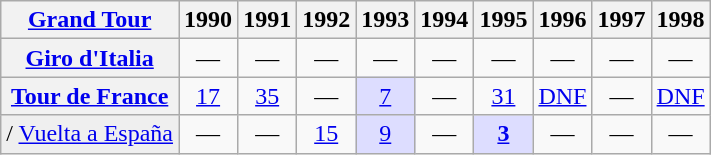<table class="wikitable plainrowheaders">
<tr>
<th scope="col"><a href='#'>Grand Tour</a></th>
<th scope="col">1990</th>
<th scope="col">1991</th>
<th scope="col">1992</th>
<th scope="col">1993</th>
<th scope="col">1994</th>
<th scope="col">1995</th>
<th scope="col">1996</th>
<th scope="col">1997</th>
<th scope="col">1998</th>
</tr>
<tr style="text-align:center;">
<th scope="row"> <a href='#'>Giro d'Italia</a></th>
<td>—</td>
<td>—</td>
<td>—</td>
<td>—</td>
<td>—</td>
<td>—</td>
<td>—</td>
<td>—</td>
<td>—</td>
</tr>
<tr style="text-align:center;">
<th scope="row"> <a href='#'>Tour de France</a></th>
<td><a href='#'>17</a></td>
<td><a href='#'>35</a></td>
<td>—</td>
<td style="background:#ddf;"><a href='#'>7</a></td>
<td>—</td>
<td><a href='#'>31</a></td>
<td><a href='#'>DNF</a></td>
<td>—</td>
<td><a href='#'>DNF</a></td>
</tr>
<tr style="text-align:center;">
<td style="text-align:left; background:#efefef;">/ <a href='#'>Vuelta a España</a></td>
<td>—</td>
<td>—</td>
<td><a href='#'>15</a></td>
<td style="background:#ddf;"><a href='#'>9</a></td>
<td>—</td>
<td style="background:#ddf;"><a href='#'><strong>3</strong></a></td>
<td>—</td>
<td>—</td>
<td>—</td>
</tr>
</table>
